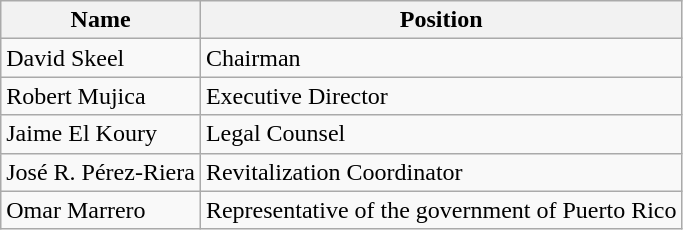<table class="wikitable sortable mw-collapsible">
<tr>
<th>Name</th>
<th>Position</th>
</tr>
<tr>
<td>David Skeel</td>
<td>Chairman</td>
</tr>
<tr>
<td>Robert Mujica</td>
<td>Executive Director</td>
</tr>
<tr>
<td>Jaime El Koury</td>
<td>Legal Counsel</td>
</tr>
<tr>
<td>José R. Pérez-Riera</td>
<td>Revitalization Coordinator</td>
</tr>
<tr>
<td>Omar Marrero</td>
<td>Representative of the government of Puerto Rico</td>
</tr>
</table>
